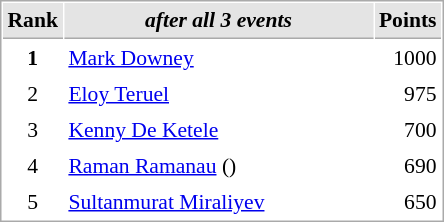<table cellspacing="1" cellpadding="3" style="border:1px solid #aaa; font-size:90%;">
<tr style="background:#e4e4e4;">
<th style="border-bottom:1px solid #aaa; width:10px;">Rank</th>
<th style="border-bottom:1px solid #aaa; width:200px; white-space:nowrap;"><em>after all 3 events</em> </th>
<th style="border-bottom:1px solid #aaa; width:20px;">Points</th>
</tr>
<tr>
<td style="text-align:center;"><strong>1</strong></td>
<td> <a href='#'>Mark Downey</a></td>
<td align="right">1000</td>
</tr>
<tr>
<td style="text-align:center;">2</td>
<td> <a href='#'>Eloy Teruel</a></td>
<td align="right">975</td>
</tr>
<tr>
<td style="text-align:center;">3</td>
<td> <a href='#'>Kenny De Ketele</a></td>
<td align="right">700</td>
</tr>
<tr>
<td style="text-align:center;">4</td>
<td>  <a href='#'>Raman Ramanau</a> ()</td>
<td align="right">690</td>
</tr>
<tr>
<td style="text-align:center;">5</td>
<td> <a href='#'>Sultanmurat Miraliyev</a></td>
<td align="right">650</td>
</tr>
</table>
